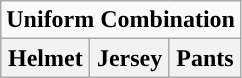<table class="wikitable">
<tr>
<td align="center" Colspan="3"><strong>Uniform Combination</strong></td>
</tr>
<tr align="center">
<th>Helmet</th>
<th>Jersey</th>
<th>Pants</th>
</tr>
</table>
